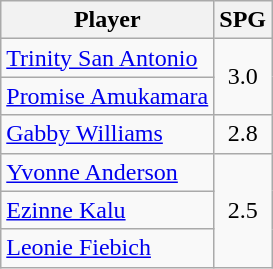<table class="wikitable">
<tr>
<th>Player</th>
<th>SPG</th>
</tr>
<tr>
<td> <a href='#'>Trinity San Antonio</a></td>
<td align=center rowspan=2>3.0</td>
</tr>
<tr>
<td> <a href='#'>Promise Amukamara</a></td>
</tr>
<tr>
<td> <a href='#'>Gabby Williams</a></td>
<td align=center>2.8</td>
</tr>
<tr>
<td> <a href='#'>Yvonne Anderson</a></td>
<td align=center rowspan=3>2.5</td>
</tr>
<tr>
<td> <a href='#'>Ezinne Kalu</a></td>
</tr>
<tr>
<td> <a href='#'>Leonie Fiebich</a></td>
</tr>
</table>
